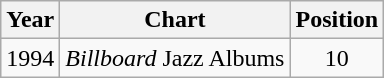<table class="wikitable">
<tr>
<th>Year</th>
<th>Chart</th>
<th>Position</th>
</tr>
<tr>
<td>1994</td>
<td><em>Billboard</em> Jazz Albums</td>
<td align="center">10</td>
</tr>
</table>
